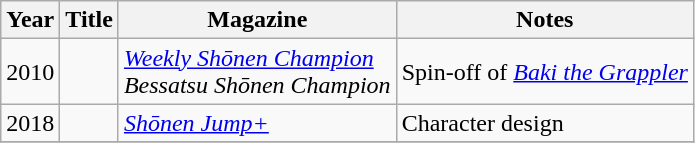<table class="wikitable">
<tr>
<th>Year</th>
<th>Title</th>
<th>Magazine</th>
<th>Notes</th>
</tr>
<tr>
<td>2010</td>
<td></td>
<td><em><a href='#'>Weekly Shōnen Champion</a></em><br><em>Bessatsu Shōnen Champion</em></td>
<td>Spin-off of <em><a href='#'>Baki the Grappler</a></em></td>
</tr>
<tr>
<td>2018</td>
<td></td>
<td><em><a href='#'>Shōnen Jump+</a></em></td>
<td>Character design</td>
</tr>
<tr>
</tr>
</table>
